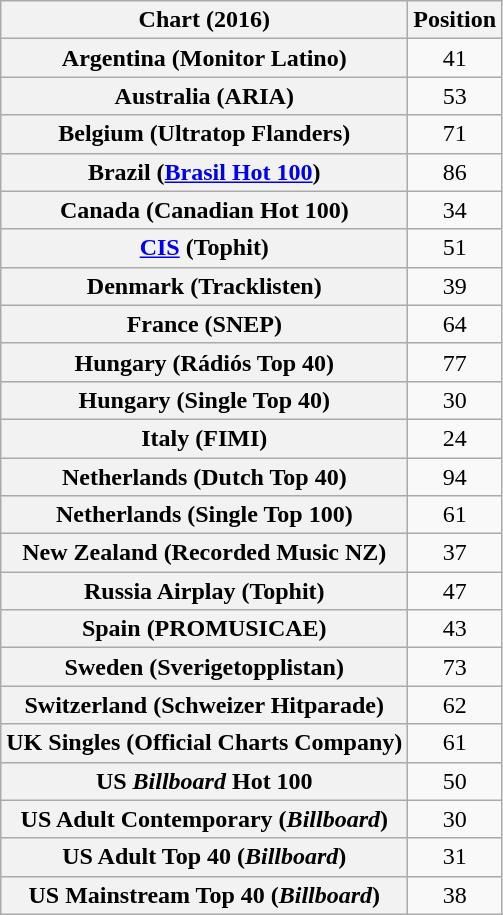<table class="wikitable plainrowheaders sortable" style="text-align:center">
<tr>
<th>Chart (2016)</th>
<th>Position</th>
</tr>
<tr>
<th scope="row">Argentina (Monitor Latino)</th>
<td>41</td>
</tr>
<tr>
<th scope="row">Australia (ARIA)</th>
<td>53</td>
</tr>
<tr>
<th scope="row">Belgium (Ultratop Flanders)</th>
<td>71</td>
</tr>
<tr>
<th scope="row">Brazil (<a href='#'>Brasil Hot 100</a>)</th>
<td>86</td>
</tr>
<tr>
<th scope="row">Canada (Canadian Hot 100)</th>
<td>34</td>
</tr>
<tr>
<th scope="row"><a href='#'>CIS</a> (Tophit)</th>
<td style="text-align:center;">51</td>
</tr>
<tr>
<th scope="row">Denmark (Tracklisten)</th>
<td>39</td>
</tr>
<tr>
<th scope="row">France (SNEP)</th>
<td>64</td>
</tr>
<tr>
<th scope="row">Hungary (Rádiós Top 40)</th>
<td>77</td>
</tr>
<tr>
<th scope="row">Hungary (Single Top 40)</th>
<td>30</td>
</tr>
<tr>
<th scope="row">Italy (FIMI)</th>
<td>24</td>
</tr>
<tr>
<th scope="row">Netherlands (Dutch Top 40)</th>
<td>94</td>
</tr>
<tr>
<th scope="row">Netherlands (Single Top 100)</th>
<td>61</td>
</tr>
<tr>
<th scope="row">New Zealand (Recorded Music NZ)</th>
<td>37</td>
</tr>
<tr>
<th scope="row">Russia Airplay (Tophit)</th>
<td style="text-align:center;">47</td>
</tr>
<tr>
<th scope="row">Spain (PROMUSICAE)</th>
<td>43</td>
</tr>
<tr>
<th scope="row">Sweden (Sverigetopplistan)</th>
<td>73</td>
</tr>
<tr>
<th scope="row">Switzerland (Schweizer Hitparade)</th>
<td>62</td>
</tr>
<tr>
<th scope="row">UK Singles (Official Charts Company)</th>
<td>61</td>
</tr>
<tr>
<th scope="row">US <em>Billboard</em> Hot 100</th>
<td>50</td>
</tr>
<tr>
<th scope="row">US Adult Contemporary (<em>Billboard</em>)</th>
<td>30</td>
</tr>
<tr>
<th scope="row">US Adult Top 40 (<em>Billboard</em>)</th>
<td>31</td>
</tr>
<tr>
<th scope="row">US Mainstream Top 40 (<em>Billboard</em>)</th>
<td>38</td>
</tr>
</table>
